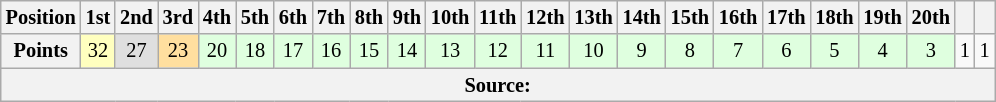<table class="wikitable" style="font-size:85%; text-align:center;">
<tr>
<th>Position</th>
<th>1st</th>
<th>2nd</th>
<th>3rd</th>
<th>4th</th>
<th>5th</th>
<th>6th</th>
<th>7th</th>
<th>8th</th>
<th>9th</th>
<th>10th</th>
<th>11th</th>
<th>12th</th>
<th>13th</th>
<th>14th</th>
<th>15th</th>
<th>16th</th>
<th>17th</th>
<th>18th</th>
<th>19th</th>
<th>20th</th>
<th></th>
<th></th>
</tr>
<tr>
<th>Points</th>
<td style="background:#ffffbf;">32</td>
<td style="background:#dfdfdf;">27</td>
<td style="background:#ffdf9f;">23</td>
<td style="background:#dfffdf;">20</td>
<td style="background:#dfffdf;">18</td>
<td style="background:#dfffdf;">17</td>
<td style="background:#dfffdf;">16</td>
<td style="background:#dfffdf;">15</td>
<td style="background:#dfffdf;">14</td>
<td style="background:#dfffdf;">13</td>
<td style="background:#dfffdf;">12</td>
<td style="background:#dfffdf;">11</td>
<td style="background:#dfffdf;">10</td>
<td style="background:#dfffdf;">9</td>
<td style="background:#dfffdf;">8</td>
<td style="background:#dfffdf;">7</td>
<td style="background:#dfffdf;">6</td>
<td style="background:#dfffdf;">5</td>
<td style="background:#dfffdf;">4</td>
<td style="background:#dfffdf;">3</td>
<td>1</td>
<td>1</td>
</tr>
<tr>
<th colspan="23">Source:</th>
</tr>
</table>
